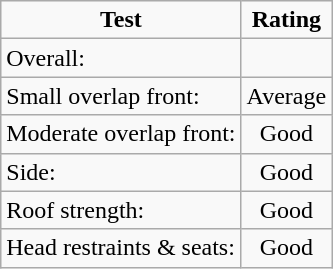<table class="wikitable">
<tr>
<td style="text-align:center;"><strong>Test</strong></td>
<td style="text-align:center;"><strong>Rating</strong></td>
</tr>
<tr>
<td>Overall:</td>
<td style="text-align:center;"></td>
</tr>
<tr>
<td>Small overlap front:</td>
<td style="text-align:center;">Average</td>
</tr>
<tr>
<td>Moderate overlap front:</td>
<td style="text-align:center;">Good</td>
</tr>
<tr>
<td>Side:</td>
<td style="text-align:center;">Good</td>
</tr>
<tr>
<td>Roof strength:</td>
<td style="text-align:center;">Good</td>
</tr>
<tr>
<td>Head restraints & seats:</td>
<td style="text-align:center;">Good</td>
</tr>
</table>
